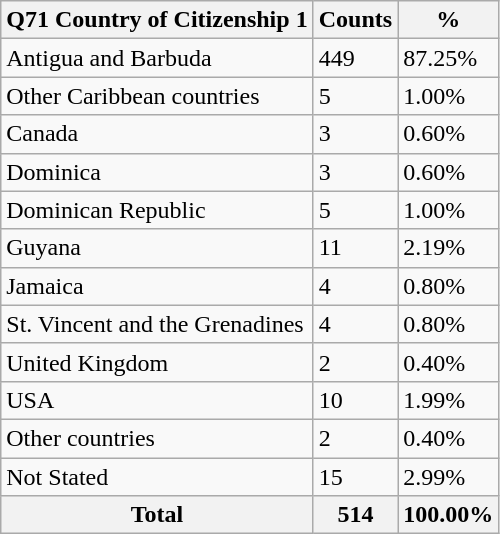<table class="wikitable sortable">
<tr>
<th>Q71 Country of Citizenship 1</th>
<th>Counts</th>
<th>%</th>
</tr>
<tr>
<td>Antigua and Barbuda</td>
<td>449</td>
<td>87.25%</td>
</tr>
<tr>
<td>Other Caribbean countries</td>
<td>5</td>
<td>1.00%</td>
</tr>
<tr>
<td>Canada</td>
<td>3</td>
<td>0.60%</td>
</tr>
<tr>
<td>Dominica</td>
<td>3</td>
<td>0.60%</td>
</tr>
<tr>
<td>Dominican Republic</td>
<td>5</td>
<td>1.00%</td>
</tr>
<tr>
<td>Guyana</td>
<td>11</td>
<td>2.19%</td>
</tr>
<tr>
<td>Jamaica</td>
<td>4</td>
<td>0.80%</td>
</tr>
<tr>
<td>St. Vincent and the Grenadines</td>
<td>4</td>
<td>0.80%</td>
</tr>
<tr>
<td>United Kingdom</td>
<td>2</td>
<td>0.40%</td>
</tr>
<tr>
<td>USA</td>
<td>10</td>
<td>1.99%</td>
</tr>
<tr>
<td>Other countries</td>
<td>2</td>
<td>0.40%</td>
</tr>
<tr>
<td>Not Stated</td>
<td>15</td>
<td>2.99%</td>
</tr>
<tr>
<th>Total</th>
<th>514</th>
<th>100.00%</th>
</tr>
</table>
